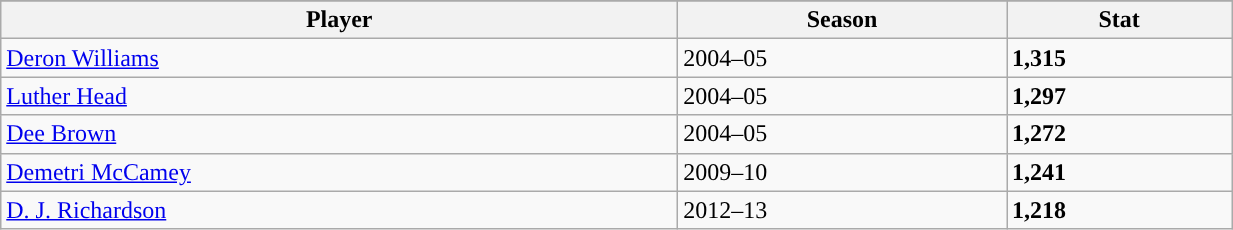<table class="wikitable sortable" style="text-align: left; width: 65%">
<tr>
</tr>
<tr>
<th>Player</th>
<th>Season</th>
<th>Stat</th>
</tr>
<tr>
<td><a href='#'>Deron Williams</a></td>
<td>2004–05</td>
<td><strong>1,315</strong></td>
</tr>
<tr>
<td><a href='#'>Luther Head</a></td>
<td>2004–05</td>
<td><strong>1,297</strong></td>
</tr>
<tr>
<td><a href='#'>Dee Brown</a></td>
<td>2004–05</td>
<td><strong>1,272</strong></td>
</tr>
<tr>
<td><a href='#'>Demetri McCamey</a></td>
<td>2009–10</td>
<td><strong>1,241</strong></td>
</tr>
<tr>
<td><a href='#'>D. J. Richardson</a></td>
<td>2012–13</td>
<td><strong>1,218</strong></td>
</tr>
</table>
